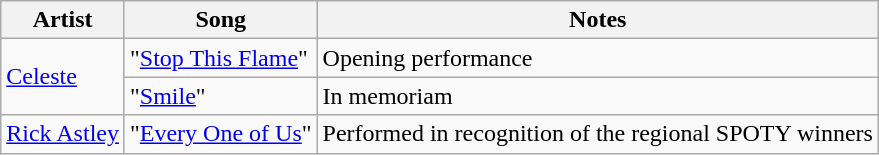<table class="wikitable plainrowheaders">
<tr>
<th scope="col">Artist</th>
<th scope="col">Song</th>
<th>Notes</th>
</tr>
<tr>
<td scope="row" rowspan=2><a href='#'>Celeste</a></td>
<td>"<a href='#'>Stop This Flame</a>"</td>
<td>Opening performance</td>
</tr>
<tr>
<td>"<a href='#'>Smile</a>"</td>
<td>In memoriam</td>
</tr>
<tr>
<td><a href='#'>Rick Astley</a></td>
<td>"<a href='#'>Every One of Us</a>"</td>
<td>Performed in recognition of the regional SPOTY winners</td>
</tr>
</table>
